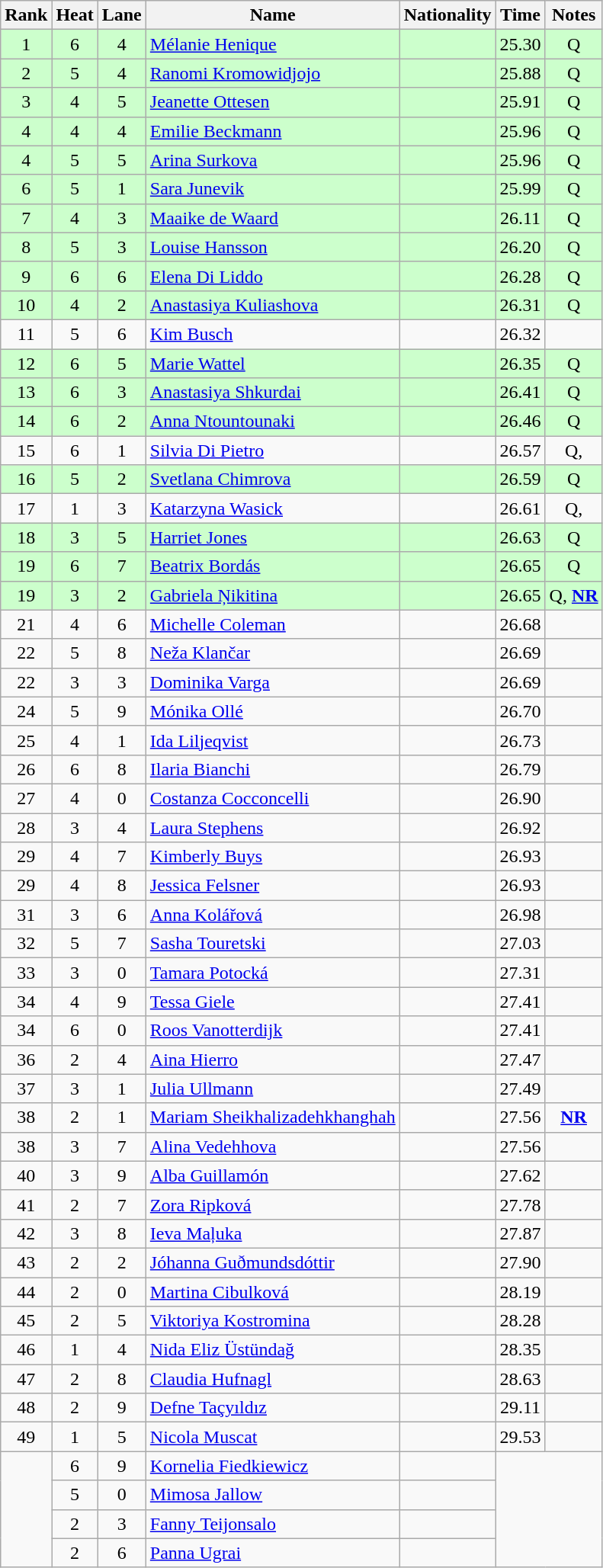<table class="wikitable sortable" style="text-align:center">
<tr>
<th>Rank</th>
<th>Heat</th>
<th>Lane</th>
<th>Name</th>
<th>Nationality</th>
<th>Time</th>
<th>Notes</th>
</tr>
<tr bgcolor=ccffcc>
<td>1</td>
<td>6</td>
<td>4</td>
<td align=left><a href='#'>Mélanie Henique</a></td>
<td align=left></td>
<td>25.30</td>
<td>Q</td>
</tr>
<tr bgcolor=ccffcc>
<td>2</td>
<td>5</td>
<td>4</td>
<td align=left><a href='#'>Ranomi Kromowidjojo</a></td>
<td align=left></td>
<td>25.88</td>
<td>Q</td>
</tr>
<tr bgcolor=ccffcc>
<td>3</td>
<td>4</td>
<td>5</td>
<td align=left><a href='#'>Jeanette Ottesen</a></td>
<td align=left></td>
<td>25.91</td>
<td>Q</td>
</tr>
<tr bgcolor=ccffcc>
<td>4</td>
<td>4</td>
<td>4</td>
<td align=left><a href='#'>Emilie Beckmann</a></td>
<td align=left></td>
<td>25.96</td>
<td>Q</td>
</tr>
<tr bgcolor=ccffcc>
<td>4</td>
<td>5</td>
<td>5</td>
<td align=left><a href='#'>Arina Surkova</a></td>
<td align=left></td>
<td>25.96</td>
<td>Q</td>
</tr>
<tr bgcolor=ccffcc>
<td>6</td>
<td>5</td>
<td>1</td>
<td align=left><a href='#'>Sara Junevik</a></td>
<td align=left></td>
<td>25.99</td>
<td>Q</td>
</tr>
<tr bgcolor=ccffcc>
<td>7</td>
<td>4</td>
<td>3</td>
<td align=left><a href='#'>Maaike de Waard</a></td>
<td align=left></td>
<td>26.11</td>
<td>Q</td>
</tr>
<tr bgcolor=ccffcc>
<td>8</td>
<td>5</td>
<td>3</td>
<td align=left><a href='#'>Louise Hansson</a></td>
<td align=left></td>
<td>26.20</td>
<td>Q</td>
</tr>
<tr bgcolor=ccffcc>
<td>9</td>
<td>6</td>
<td>6</td>
<td align=left><a href='#'>Elena Di Liddo</a></td>
<td align=left></td>
<td>26.28</td>
<td>Q</td>
</tr>
<tr bgcolor=ccffcc>
<td>10</td>
<td>4</td>
<td>2</td>
<td align=left><a href='#'>Anastasiya Kuliashova</a></td>
<td align=left></td>
<td>26.31</td>
<td>Q</td>
</tr>
<tr>
<td>11</td>
<td>5</td>
<td>6</td>
<td align=left><a href='#'>Kim Busch</a></td>
<td align=left></td>
<td>26.32</td>
<td></td>
</tr>
<tr bgcolor=ccffcc>
<td>12</td>
<td>6</td>
<td>5</td>
<td align=left><a href='#'>Marie Wattel</a></td>
<td align=left></td>
<td>26.35</td>
<td>Q</td>
</tr>
<tr bgcolor=ccffcc>
<td>13</td>
<td>6</td>
<td>3</td>
<td align=left><a href='#'>Anastasiya Shkurdai</a></td>
<td align=left></td>
<td>26.41</td>
<td>Q</td>
</tr>
<tr bgcolor=ccffcc>
<td>14</td>
<td>6</td>
<td>2</td>
<td align=left><a href='#'>Anna Ntountounaki</a></td>
<td align=left></td>
<td>26.46</td>
<td>Q</td>
</tr>
<tr>
<td>15</td>
<td>6</td>
<td>1</td>
<td align=left><a href='#'>Silvia Di Pietro</a></td>
<td align=left></td>
<td>26.57</td>
<td>Q, </td>
</tr>
<tr bgcolor=ccffcc>
<td>16</td>
<td>5</td>
<td>2</td>
<td align=left><a href='#'>Svetlana Chimrova</a></td>
<td align=left></td>
<td>26.59</td>
<td>Q</td>
</tr>
<tr>
<td>17</td>
<td>1</td>
<td>3</td>
<td align=left><a href='#'>Katarzyna Wasick</a></td>
<td align=left></td>
<td>26.61</td>
<td>Q, </td>
</tr>
<tr bgcolor=ccffcc>
<td>18</td>
<td>3</td>
<td>5</td>
<td align=left><a href='#'>Harriet Jones</a></td>
<td align=left></td>
<td>26.63</td>
<td>Q</td>
</tr>
<tr bgcolor=ccffcc>
<td>19</td>
<td>6</td>
<td>7</td>
<td align=left><a href='#'>Beatrix Bordás</a></td>
<td align=left></td>
<td>26.65</td>
<td>Q</td>
</tr>
<tr bgcolor=ccffcc>
<td>19</td>
<td>3</td>
<td>2</td>
<td align=left><a href='#'>Gabriela Ņikitina</a></td>
<td align=left></td>
<td>26.65</td>
<td>Q, <strong><a href='#'>NR</a></strong></td>
</tr>
<tr>
<td>21</td>
<td>4</td>
<td>6</td>
<td align=left><a href='#'>Michelle Coleman</a></td>
<td align=left></td>
<td>26.68</td>
<td></td>
</tr>
<tr>
<td>22</td>
<td>5</td>
<td>8</td>
<td align=left><a href='#'>Neža Klančar</a></td>
<td align=left></td>
<td>26.69</td>
<td></td>
</tr>
<tr>
<td>22</td>
<td>3</td>
<td>3</td>
<td align=left><a href='#'>Dominika Varga</a></td>
<td align=left></td>
<td>26.69</td>
<td></td>
</tr>
<tr>
<td>24</td>
<td>5</td>
<td>9</td>
<td align=left><a href='#'>Mónika Ollé</a></td>
<td align=left></td>
<td>26.70</td>
<td></td>
</tr>
<tr>
<td>25</td>
<td>4</td>
<td>1</td>
<td align=left><a href='#'>Ida Liljeqvist</a></td>
<td align=left></td>
<td>26.73</td>
<td></td>
</tr>
<tr>
<td>26</td>
<td>6</td>
<td>8</td>
<td align=left><a href='#'>Ilaria Bianchi</a></td>
<td align=left></td>
<td>26.79</td>
<td></td>
</tr>
<tr>
<td>27</td>
<td>4</td>
<td>0</td>
<td align=left><a href='#'>Costanza Cocconcelli</a></td>
<td align=left></td>
<td>26.90</td>
<td></td>
</tr>
<tr>
<td>28</td>
<td>3</td>
<td>4</td>
<td align=left><a href='#'>Laura Stephens</a></td>
<td align=left></td>
<td>26.92</td>
<td></td>
</tr>
<tr>
<td>29</td>
<td>4</td>
<td>7</td>
<td align=left><a href='#'>Kimberly Buys</a></td>
<td align=left></td>
<td>26.93</td>
<td></td>
</tr>
<tr>
<td>29</td>
<td>4</td>
<td>8</td>
<td align=left><a href='#'>Jessica Felsner</a></td>
<td align=left></td>
<td>26.93</td>
<td></td>
</tr>
<tr>
<td>31</td>
<td>3</td>
<td>6</td>
<td align=left><a href='#'>Anna Kolářová</a></td>
<td align=left></td>
<td>26.98</td>
<td></td>
</tr>
<tr>
<td>32</td>
<td>5</td>
<td>7</td>
<td align=left><a href='#'>Sasha Touretski</a></td>
<td align=left></td>
<td>27.03</td>
<td></td>
</tr>
<tr>
<td>33</td>
<td>3</td>
<td>0</td>
<td align=left><a href='#'>Tamara Potocká</a></td>
<td align=left></td>
<td>27.31</td>
<td></td>
</tr>
<tr>
<td>34</td>
<td>4</td>
<td>9</td>
<td align=left><a href='#'>Tessa Giele</a></td>
<td align=left></td>
<td>27.41</td>
<td></td>
</tr>
<tr>
<td>34</td>
<td>6</td>
<td>0</td>
<td align=left><a href='#'>Roos Vanotterdijk</a></td>
<td align=left></td>
<td>27.41</td>
<td></td>
</tr>
<tr>
<td>36</td>
<td>2</td>
<td>4</td>
<td align=left><a href='#'>Aina Hierro</a></td>
<td align=left></td>
<td>27.47</td>
<td></td>
</tr>
<tr>
<td>37</td>
<td>3</td>
<td>1</td>
<td align=left><a href='#'>Julia Ullmann</a></td>
<td align=left></td>
<td>27.49</td>
<td></td>
</tr>
<tr>
<td>38</td>
<td>2</td>
<td>1</td>
<td align=left><a href='#'>Mariam Sheikhalizadehkhanghah</a></td>
<td align=left></td>
<td>27.56</td>
<td><strong><a href='#'>NR</a></strong></td>
</tr>
<tr>
<td>38</td>
<td>3</td>
<td>7</td>
<td align=left><a href='#'>Alina Vedehhova</a></td>
<td align=left></td>
<td>27.56</td>
<td></td>
</tr>
<tr>
<td>40</td>
<td>3</td>
<td>9</td>
<td align=left><a href='#'>Alba Guillamón</a></td>
<td align=left></td>
<td>27.62</td>
<td></td>
</tr>
<tr>
<td>41</td>
<td>2</td>
<td>7</td>
<td align=left><a href='#'>Zora Ripková</a></td>
<td align=left></td>
<td>27.78</td>
<td></td>
</tr>
<tr>
<td>42</td>
<td>3</td>
<td>8</td>
<td align=left><a href='#'>Ieva Maļuka</a></td>
<td align=left></td>
<td>27.87</td>
<td></td>
</tr>
<tr>
<td>43</td>
<td>2</td>
<td>2</td>
<td align=left><a href='#'>Jóhanna Guðmundsdóttir</a></td>
<td align=left></td>
<td>27.90</td>
<td></td>
</tr>
<tr>
<td>44</td>
<td>2</td>
<td>0</td>
<td align=left><a href='#'>Martina Cibulková</a></td>
<td align=left></td>
<td>28.19</td>
<td></td>
</tr>
<tr>
<td>45</td>
<td>2</td>
<td>5</td>
<td align=left><a href='#'>Viktoriya Kostromina</a></td>
<td align=left></td>
<td>28.28</td>
<td></td>
</tr>
<tr>
<td>46</td>
<td>1</td>
<td>4</td>
<td align=left><a href='#'>Nida Eliz Üstündağ</a></td>
<td align=left></td>
<td>28.35</td>
<td></td>
</tr>
<tr>
<td>47</td>
<td>2</td>
<td>8</td>
<td align=left><a href='#'>Claudia Hufnagl</a></td>
<td align=left></td>
<td>28.63</td>
<td></td>
</tr>
<tr>
<td>48</td>
<td>2</td>
<td>9</td>
<td align=left><a href='#'>Defne Taçyıldız</a></td>
<td align=left></td>
<td>29.11</td>
<td></td>
</tr>
<tr>
<td>49</td>
<td>1</td>
<td>5</td>
<td align=left><a href='#'>Nicola Muscat</a></td>
<td align=left></td>
<td>29.53</td>
<td></td>
</tr>
<tr>
<td rowspan=4></td>
<td>6</td>
<td>9</td>
<td align=left><a href='#'>Kornelia Fiedkiewicz</a></td>
<td align=left></td>
<td colspan=2 rowspan=4></td>
</tr>
<tr>
<td>5</td>
<td>0</td>
<td align=left><a href='#'>Mimosa Jallow</a></td>
<td align=left></td>
</tr>
<tr>
<td>2</td>
<td>3</td>
<td align=left><a href='#'>Fanny Teijonsalo</a></td>
<td align=left></td>
</tr>
<tr>
<td>2</td>
<td>6</td>
<td align=left><a href='#'>Panna Ugrai</a></td>
<td align=left></td>
</tr>
</table>
